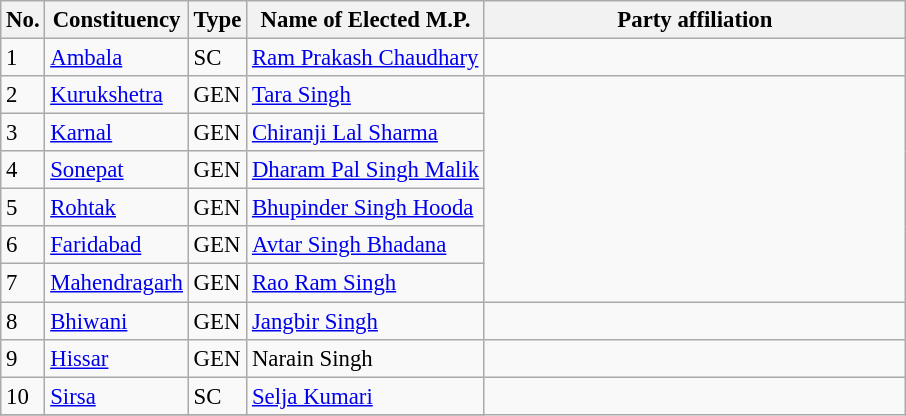<table class="wikitable" style="font-size:95%;">
<tr>
<th>No.</th>
<th>Constituency</th>
<th>Type</th>
<th>Name of Elected M.P.</th>
<th colspan="2" style="width:18em">Party affiliation</th>
</tr>
<tr>
<td>1</td>
<td><a href='#'>Ambala</a></td>
<td>SC</td>
<td><a href='#'>Ram Prakash Chaudhary</a></td>
<td></td>
</tr>
<tr>
<td>2</td>
<td><a href='#'>Kurukshetra</a></td>
<td>GEN</td>
<td><a href='#'>Tara Singh</a></td>
</tr>
<tr>
<td>3</td>
<td><a href='#'>Karnal</a></td>
<td>GEN</td>
<td><a href='#'>Chiranji Lal Sharma</a></td>
</tr>
<tr>
<td>4</td>
<td><a href='#'>Sonepat</a></td>
<td>GEN</td>
<td><a href='#'>Dharam Pal Singh Malik</a></td>
</tr>
<tr>
<td>5</td>
<td><a href='#'>Rohtak</a></td>
<td>GEN</td>
<td><a href='#'>Bhupinder Singh Hooda</a></td>
</tr>
<tr>
<td>6</td>
<td><a href='#'>Faridabad</a></td>
<td>GEN</td>
<td><a href='#'>Avtar Singh Bhadana</a></td>
</tr>
<tr>
<td>7</td>
<td><a href='#'>Mahendragarh</a></td>
<td>GEN</td>
<td><a href='#'>Rao Ram Singh</a></td>
</tr>
<tr>
<td>8</td>
<td><a href='#'>Bhiwani</a></td>
<td>GEN</td>
<td><a href='#'>Jangbir Singh</a></td>
<td></td>
</tr>
<tr>
<td>9</td>
<td><a href='#'>Hissar</a></td>
<td>GEN</td>
<td>Narain Singh</td>
<td></td>
</tr>
<tr>
<td>10</td>
<td><a href='#'>Sirsa</a></td>
<td>SC</td>
<td><a href='#'>Selja Kumari</a></td>
</tr>
<tr>
</tr>
</table>
